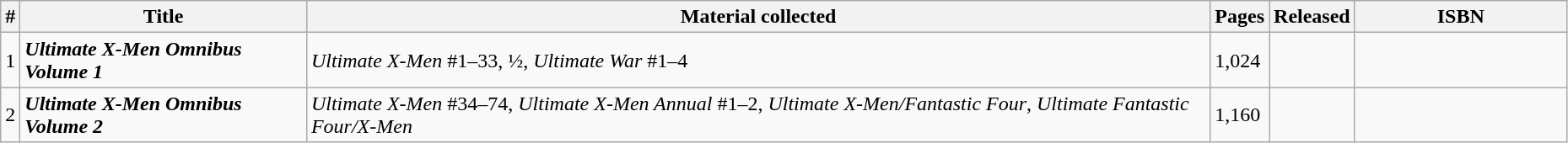<table class="wikitable sortable" width=98%>
<tr>
<th width="4px">#</th>
<th>Title</th>
<th>Material collected</th>
<th>Pages</th>
<th>Released</th>
<th class="unsortable" style="width: 10em;">ISBN</th>
</tr>
<tr>
<td>1</td>
<td><strong><em>Ultimate X-Men Omnibus Volume 1</em></strong></td>
<td><em>Ultimate X-Men</em> #1–33, ½, <em>Ultimate War</em> #1–4</td>
<td>1,024</td>
<td></td>
<td></td>
</tr>
<tr>
<td>2</td>
<td><strong><em>Ultimate X-Men Omnibus Volume 2</em></strong></td>
<td><em>Ultimate X-Men</em> #34–74, <em>Ultimate X-Men Annual</em> #1–2, <em>Ultimate X-Men/Fantastic Four</em>, <em>Ultimate Fantastic Four/X-Men</em></td>
<td>1,160</td>
<td></td>
<td></td>
</tr>
</table>
